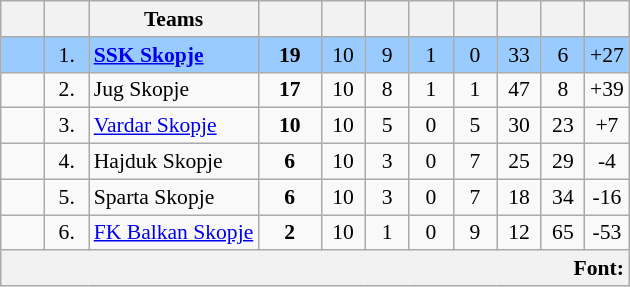<table class="wikitable sortable" style="text-align: center; font-size: 90%;">
<tr>
<th width=7%></th>
<th width=7%></th>
<th width=27%>Teams</th>
<th width=10%></th>
<th width=7%></th>
<th width=7%></th>
<th width=7%></th>
<th width=7%></th>
<th width=7%></th>
<th width=7%></th>
<th width=7%></th>
</tr>
<tr style=background:#99CBFF;>
<td></td>
<td>1.</td>
<td style="text-align:left;"><strong><a href='#'>SSK Skopje</a></strong></td>
<td><strong>19</strong></td>
<td>10</td>
<td>9</td>
<td>1</td>
<td>0</td>
<td>33</td>
<td>6</td>
<td>+27</td>
</tr>
<tr>
<td></td>
<td>2.</td>
<td style="text-align:left;">Jug Skopje</td>
<td><strong>17</strong></td>
<td>10</td>
<td>8</td>
<td>1</td>
<td>1</td>
<td>47</td>
<td>8</td>
<td>+39</td>
</tr>
<tr>
<td></td>
<td>3.</td>
<td style="text-align:left;"><a href='#'> Vardar Skopje</a></td>
<td><strong>10</strong></td>
<td>10</td>
<td>5</td>
<td>0</td>
<td>5</td>
<td>30</td>
<td>23</td>
<td>+7</td>
</tr>
<tr>
<td></td>
<td>4.</td>
<td style="text-align:left;">Hajduk Skopje</td>
<td><strong>6</strong></td>
<td>10</td>
<td>3</td>
<td>0</td>
<td>7</td>
<td>25</td>
<td>29</td>
<td>-4</td>
</tr>
<tr>
<td></td>
<td>5.</td>
<td style="text-align:left;">Sparta Skopje</td>
<td><strong>6</strong></td>
<td>10</td>
<td>3</td>
<td>0</td>
<td>7</td>
<td>18</td>
<td>34</td>
<td>-16</td>
</tr>
<tr>
<td></td>
<td>6.</td>
<td style="text-align:left;"><a href='#'>FK Balkan Skopje</a></td>
<td><strong>2</strong></td>
<td>10</td>
<td>1</td>
<td>0</td>
<td>9</td>
<td>12</td>
<td>65</td>
<td>-53</td>
</tr>
<tr>
<th colspan="11" style="text-align: right;">Font: </th>
</tr>
</table>
